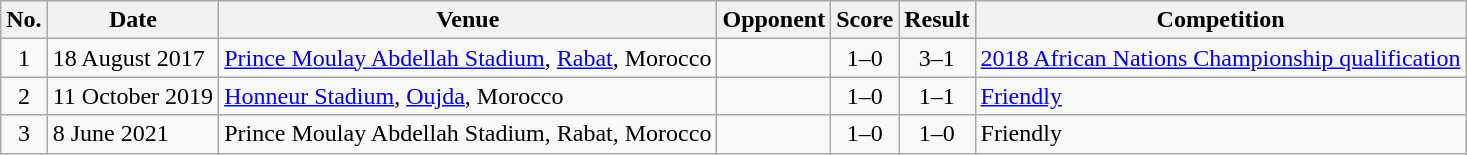<table class="wikitable sortable">
<tr>
<th scope="col">No.</th>
<th scope="col">Date</th>
<th scope="col">Venue</th>
<th scope="col">Opponent</th>
<th scope="col">Score</th>
<th scope="col">Result</th>
<th scope="col">Competition</th>
</tr>
<tr>
<td align="center">1</td>
<td>18 August 2017</td>
<td><a href='#'>Prince Moulay Abdellah Stadium</a>, <a href='#'>Rabat</a>, Morocco</td>
<td></td>
<td align="center">1–0</td>
<td align="center">3–1</td>
<td><a href='#'>2018 African Nations Championship qualification</a></td>
</tr>
<tr>
<td align="center">2</td>
<td>11 October 2019</td>
<td><a href='#'>Honneur Stadium</a>, <a href='#'>Oujda</a>, Morocco</td>
<td></td>
<td align="center">1–0</td>
<td align="center">1–1</td>
<td><a href='#'>Friendly</a></td>
</tr>
<tr>
<td align="center">3</td>
<td>8 June 2021</td>
<td>Prince Moulay Abdellah Stadium, Rabat, Morocco</td>
<td></td>
<td align="center">1–0</td>
<td align="center">1–0</td>
<td>Friendly</td>
</tr>
</table>
